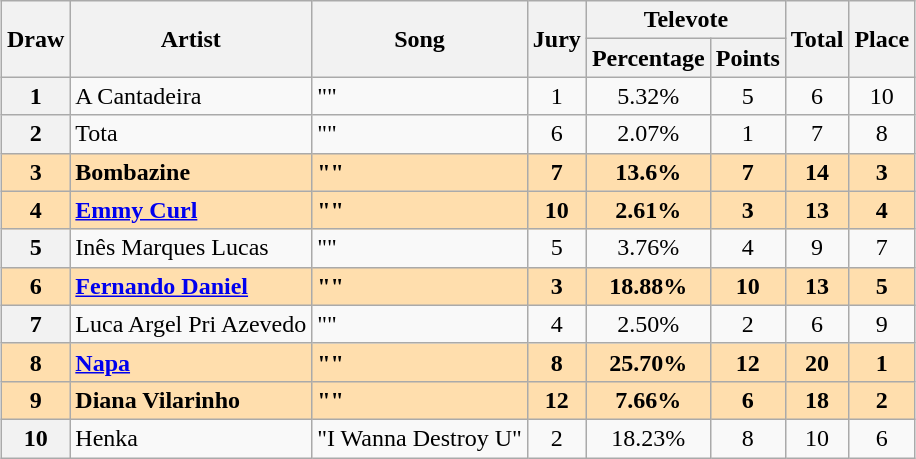<table class="sortable wikitable plainrowheaders" style="margin: 1em auto 1em auto; text-align:center">
<tr>
<th rowspan="2">Draw</th>
<th rowspan="2">Artist</th>
<th rowspan="2">Song</th>
<th rowspan="2">Jury</th>
<th colspan="2">Televote</th>
<th rowspan="2">Total</th>
<th rowspan="2">Place</th>
</tr>
<tr>
<th>Percentage</th>
<th class="unsortable">Points</th>
</tr>
<tr>
<th scope="row" style="text-align:center;">1</th>
<td align="left">A Cantadeira</td>
<td align="left">""</td>
<td>1</td>
<td>5.32%</td>
<td>5</td>
<td>6</td>
<td>10</td>
</tr>
<tr>
<th scope="row" style="text-align:center;">2</th>
<td align="left">Tota</td>
<td align="left">""</td>
<td>6</td>
<td>2.07%</td>
<td>1</td>
<td>7</td>
<td>8</td>
</tr>
<tr style="font-weight:bold; background:navajowhite">
<th scope="row" style="text-align:center; font-weight:bold; background:navajowhite">3</th>
<td align="left">Bombazine</td>
<td align="left">""</td>
<td>7</td>
<td>13.6%</td>
<td>7</td>
<td>14</td>
<td>3</td>
</tr>
<tr style="font-weight:bold; background:navajowhite">
<th scope="row" style="text-align:center; font-weight:bold; background:navajowhite">4</th>
<td align="left"><a href='#'>Emmy Curl</a></td>
<td align="left">""</td>
<td>10</td>
<td>2.61%</td>
<td>3</td>
<td>13</td>
<td>4</td>
</tr>
<tr>
<th scope="row" style="text-align:center;">5</th>
<td align="left">Inês Marques Lucas</td>
<td align="left">""</td>
<td>5</td>
<td>3.76%</td>
<td>4</td>
<td>9</td>
<td>7</td>
</tr>
<tr style="font-weight:bold; background:navajowhite">
<th scope="row" style="text-align:center; font-weight:bold; background:navajowhite">6</th>
<td align="left"><a href='#'>Fernando Daniel</a></td>
<td align="left">""</td>
<td>3</td>
<td>18.88%</td>
<td>10</td>
<td>13</td>
<td>5</td>
</tr>
<tr>
<th scope="row" style="text-align:center;">7</th>
<td align="left">Luca Argel  Pri Azevedo</td>
<td align="left">""</td>
<td>4</td>
<td>2.50%</td>
<td>2</td>
<td>6</td>
<td>9</td>
</tr>
<tr style="font-weight:bold; background:navajowhite">
<th scope="row" style="text-align:center; font-weight:bold; background:navajowhite">8</th>
<td align="left"><a href='#'>Napa</a></td>
<td align="left">""</td>
<td>8</td>
<td>25.70%</td>
<td>12</td>
<td>20</td>
<td>1</td>
</tr>
<tr style="font-weight:bold; background:navajowhite">
<th scope="row" style="text-align:center; font-weight:bold; background:navajowhite">9</th>
<td align="left">Diana Vilarinho</td>
<td align="left">""</td>
<td>12</td>
<td>7.66%</td>
<td>6</td>
<td>18</td>
<td>2</td>
</tr>
<tr>
<th scope="row" style="text-align:center;">10</th>
<td align="left">Henka</td>
<td align="left">"I Wanna Destroy U"</td>
<td>2</td>
<td>18.23%</td>
<td>8</td>
<td>10</td>
<td>6</td>
</tr>
</table>
